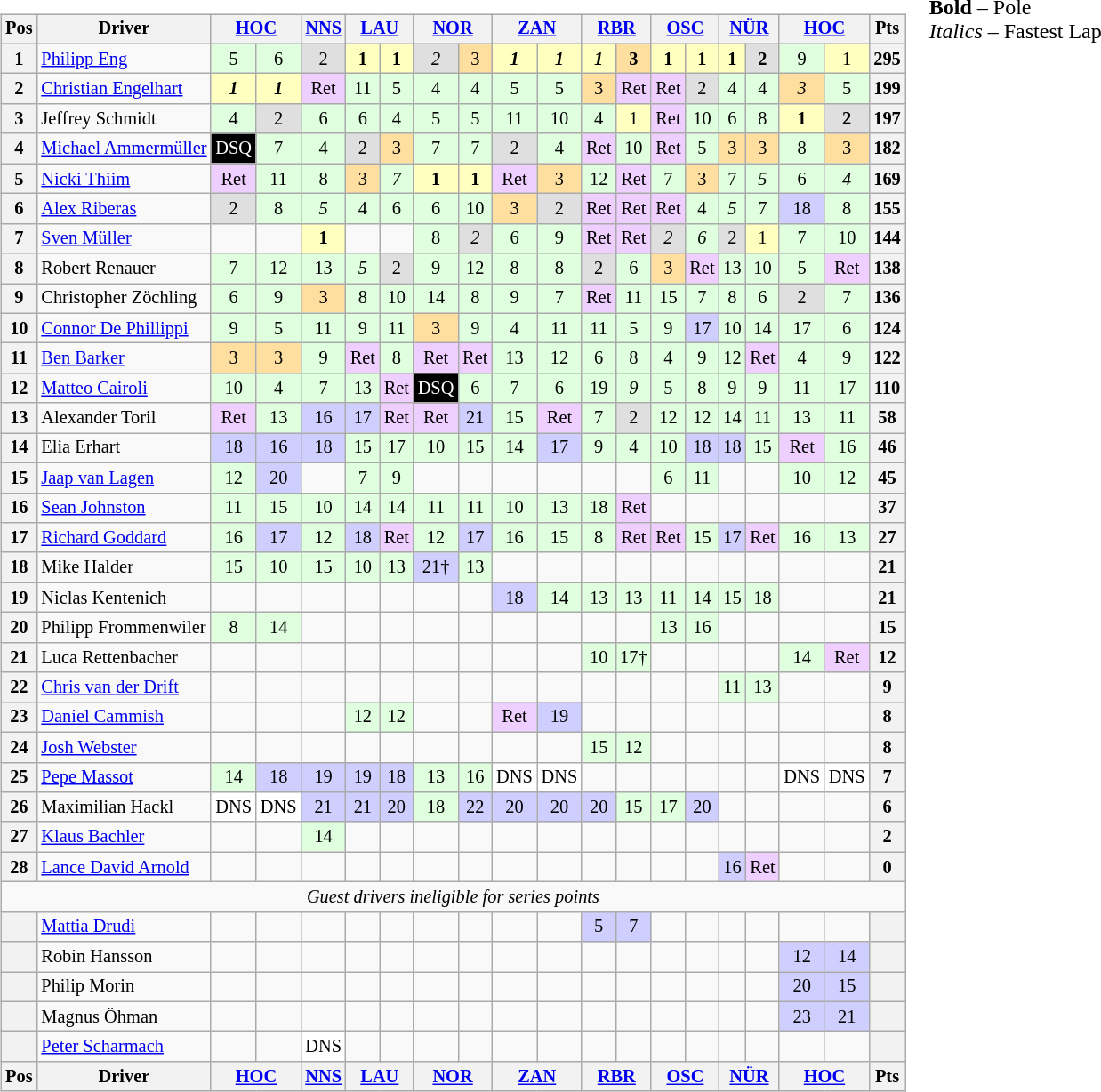<table>
<tr>
<td><br><table class="wikitable" style="font-size:85%; text-align:center">
<tr valign="top">
<th valign="middle">Pos</th>
<th valign="middle">Driver</th>
<th colspan="2"><a href='#'>HOC</a><br></th>
<th><a href='#'>NNS</a><br></th>
<th colspan="2"><a href='#'>LAU</a><br></th>
<th colspan="2"><a href='#'>NOR</a><br></th>
<th colspan="2"><a href='#'>ZAN</a><br></th>
<th colspan="2"><a href='#'>RBR</a><br></th>
<th colspan="2"><a href='#'>OSC</a><br></th>
<th colspan="2"><a href='#'>NÜR</a><br></th>
<th colspan="2"><a href='#'>HOC</a><br></th>
<th valign="middle">Pts</th>
</tr>
<tr>
<th>1</th>
<td align="left"> <a href='#'>Philipp Eng</a></td>
<td style="background:#dfffdf;">5</td>
<td style="background:#dfffdf;">6</td>
<td style="background:#dfdfdf;">2</td>
<td style="background:#ffffbf;"><strong>1</strong></td>
<td style="background:#ffffbf;"><strong>1</strong></td>
<td style="background:#dfdfdf;"><em>2</em></td>
<td style="background:#ffdf9f;">3</td>
<td style="background:#ffffbf;"><strong><em>1</em></strong></td>
<td style="background:#ffffbf;"><strong><em>1</em></strong></td>
<td style="background:#ffffbf;"><strong><em>1</em></strong></td>
<td style="background:#ffdf9f;"><strong>3</strong></td>
<td style="background:#ffffbf;"><strong>1</strong></td>
<td style="background:#ffffbf;"><strong>1</strong></td>
<td style="background:#ffffbf;"><strong>1</strong></td>
<td style="background:#dfdfdf;"><strong>2</strong></td>
<td style="background:#dfffdf;">9</td>
<td style="background:#ffffbf;">1</td>
<th>295</th>
</tr>
<tr>
<th>2</th>
<td align="left"> <a href='#'>Christian Engelhart</a></td>
<td style="background:#ffffbf;"><strong><em>1</em></strong></td>
<td style="background:#ffffbf;"><strong><em>1</em></strong></td>
<td style="background:#efcfff;">Ret</td>
<td style="background:#dfffdf;">11</td>
<td style="background:#dfffdf;">5</td>
<td style="background:#dfffdf;">4</td>
<td style="background:#dfffdf;">4</td>
<td style="background:#dfffdf;">5</td>
<td style="background:#dfffdf;">5</td>
<td style="background:#ffdf9f;">3</td>
<td style="background:#efcfff;">Ret</td>
<td style="background:#efcfff;">Ret</td>
<td style="background:#dfdfdf;">2</td>
<td style="background:#dfffdf;">4</td>
<td style="background:#dfffdf;">4</td>
<td style="background:#ffdf9f;"><em>3</em></td>
<td style="background:#dfffdf;">5</td>
<th>199</th>
</tr>
<tr>
<th>3</th>
<td align="left"> Jeffrey Schmidt</td>
<td style="background:#dfffdf;">4</td>
<td style="background:#dfdfdf;">2</td>
<td style="background:#dfffdf;">6</td>
<td style="background:#dfffdf;">6</td>
<td style="background:#dfffdf;">4</td>
<td style="background:#dfffdf;">5</td>
<td style="background:#dfffdf;">5</td>
<td style="background:#dfffdf;">11</td>
<td style="background:#dfffdf;">10</td>
<td style="background:#dfffdf;">4</td>
<td style="background:#ffffbf;">1</td>
<td style="background:#efcfff;">Ret</td>
<td style="background:#dfffdf;">10</td>
<td style="background:#dfffdf;">6</td>
<td style="background:#dfffdf;">8</td>
<td style="background:#ffffbf;"><strong>1</strong></td>
<td style="background:#dfdfdf;"><strong>2</strong></td>
<th>197</th>
</tr>
<tr>
<th>4</th>
<td align="left"> <a href='#'>Michael Ammermüller</a></td>
<td style="background:#000000; color:white;">DSQ</td>
<td style="background:#dfffdf;">7</td>
<td style="background:#dfffdf;">4</td>
<td style="background:#dfdfdf;">2</td>
<td style="background:#ffdf9f;">3</td>
<td style="background:#dfffdf;">7</td>
<td style="background:#dfffdf;">7</td>
<td style="background:#dfdfdf;">2</td>
<td style="background:#dfffdf;">4</td>
<td style="background:#efcfff;">Ret</td>
<td style="background:#dfffdf;">10</td>
<td style="background:#efcfff;">Ret</td>
<td style="background:#dfffdf;">5</td>
<td style="background:#ffdf9f;">3</td>
<td style="background:#ffdf9f;">3</td>
<td style="background:#dfffdf;">8</td>
<td style="background:#ffdf9f;">3</td>
<th>182</th>
</tr>
<tr>
<th>5</th>
<td align="left"> <a href='#'>Nicki Thiim</a></td>
<td style="background:#efcfff;">Ret</td>
<td style="background:#dfffdf;">11</td>
<td style="background:#dfffdf;">8</td>
<td style="background:#ffdf9f;">3</td>
<td style="background:#dfffdf;"><em>7</em></td>
<td style="background:#ffffbf;"><strong>1</strong></td>
<td style="background:#ffffbf;"><strong>1</strong></td>
<td style="background:#efcfff;">Ret</td>
<td style="background:#ffdf9f;">3</td>
<td style="background:#dfffdf;">12</td>
<td style="background:#efcfff;">Ret</td>
<td style="background:#dfffdf;">7</td>
<td style="background:#ffdf9f;">3</td>
<td style="background:#dfffdf;">7</td>
<td style="background:#dfffdf;"><em>5</em></td>
<td style="background:#dfffdf;">6</td>
<td style="background:#dfffdf;"><em>4</em></td>
<th>169</th>
</tr>
<tr>
<th>6</th>
<td align="left"> <a href='#'>Alex Riberas</a></td>
<td style="background:#dfdfdf;">2</td>
<td style="background:#dfffdf;">8</td>
<td style="background:#dfffdf;"><em>5</em></td>
<td style="background:#dfffdf;">4</td>
<td style="background:#dfffdf;">6</td>
<td style="background:#dfffdf;">6</td>
<td style="background:#dfffdf;">10</td>
<td style="background:#ffdf9f;">3</td>
<td style="background:#dfdfdf;">2</td>
<td style="background:#efcfff;">Ret</td>
<td style="background:#efcfff;">Ret</td>
<td style="background:#efcfff;">Ret</td>
<td style="background:#dfffdf;">4</td>
<td style="background:#dfffdf;"><em>5</em></td>
<td style="background:#dfffdf;">7</td>
<td style="background:#cfcfff;">18</td>
<td style="background:#dfffdf;">8</td>
<th>155</th>
</tr>
<tr>
<th>7</th>
<td align="left"> <a href='#'>Sven Müller</a></td>
<td></td>
<td></td>
<td style="background:#ffffbf;"><strong>1</strong></td>
<td></td>
<td></td>
<td style="background:#dfffdf;">8</td>
<td style="background:#dfdfdf;"><em>2</em></td>
<td style="background:#dfffdf;">6</td>
<td style="background:#dfffdf;">9</td>
<td style="background:#efcfff;">Ret</td>
<td style="background:#efcfff;">Ret</td>
<td style="background:#dfdfdf;"><em>2</em></td>
<td style="background:#dfffdf;"><em>6</em></td>
<td style="background:#dfdfdf;">2</td>
<td style="background:#ffffbf;">1</td>
<td style="background:#dfffdf;">7</td>
<td style="background:#dfffdf;">10</td>
<th>144</th>
</tr>
<tr>
<th>8</th>
<td align="left"> Robert Renauer</td>
<td style="background:#dfffdf;">7</td>
<td style="background:#dfffdf;">12</td>
<td style="background:#dfffdf;">13</td>
<td style="background:#dfffdf;"><em>5</em></td>
<td style="background:#dfdfdf;">2</td>
<td style="background:#dfffdf;">9</td>
<td style="background:#dfffdf;">12</td>
<td style="background:#dfffdf;">8</td>
<td style="background:#dfffdf;">8</td>
<td style="background:#dfdfdf;">2</td>
<td style="background:#dfffdf;">6</td>
<td style="background:#ffdf9f;">3</td>
<td style="background:#efcfff;">Ret</td>
<td style="background:#dfffdf;">13</td>
<td style="background:#dfffdf;">10</td>
<td style="background:#dfffdf;">5</td>
<td style="background:#efcfff;">Ret</td>
<th>138</th>
</tr>
<tr>
<th>9</th>
<td align="left"> Christopher Zöchling</td>
<td style="background:#dfffdf;">6</td>
<td style="background:#dfffdf;">9</td>
<td style="background:#ffdf9f;">3</td>
<td style="background:#dfffdf;">8</td>
<td style="background:#dfffdf;">10</td>
<td style="background:#dfffdf;">14</td>
<td style="background:#dfffdf;">8</td>
<td style="background:#dfffdf;">9</td>
<td style="background:#dfffdf;">7</td>
<td style="background:#efcfff;">Ret</td>
<td style="background:#dfffdf;">11</td>
<td style="background:#dfffdf;">15</td>
<td style="background:#dfffdf;">7</td>
<td style="background:#dfffdf;">8</td>
<td style="background:#dfffdf;">6</td>
<td style="background:#dfdfdf;">2</td>
<td style="background:#dfffdf;">7</td>
<th>136</th>
</tr>
<tr>
<th>10</th>
<td align="left"> <a href='#'>Connor De Phillippi</a></td>
<td style="background:#dfffdf;">9</td>
<td style="background:#dfffdf;">5</td>
<td style="background:#dfffdf;">11</td>
<td style="background:#dfffdf;">9</td>
<td style="background:#dfffdf;">11</td>
<td style="background:#ffdf9f;">3</td>
<td style="background:#dfffdf;">9</td>
<td style="background:#dfffdf;">4</td>
<td style="background:#dfffdf;">11</td>
<td style="background:#dfffdf;">11</td>
<td style="background:#dfffdf;">5</td>
<td style="background:#dfffdf;">9</td>
<td style="background:#cfcfff;">17</td>
<td style="background:#dfffdf;">10</td>
<td style="background:#dfffdf;">14</td>
<td style="background:#dfffdf;">17</td>
<td style="background:#dfffdf;">6</td>
<th>124</th>
</tr>
<tr>
<th>11</th>
<td align="left"> <a href='#'>Ben Barker</a></td>
<td style="background:#ffdf9f;">3</td>
<td style="background:#ffdf9f;">3</td>
<td style="background:#dfffdf;">9</td>
<td style="background:#efcfff;">Ret</td>
<td style="background:#dfffdf;">8</td>
<td style="background:#efcfff;">Ret</td>
<td style="background:#efcfff;">Ret</td>
<td style="background:#dfffdf;">13</td>
<td style="background:#dfffdf;">12</td>
<td style="background:#dfffdf;">6</td>
<td style="background:#dfffdf;">8</td>
<td style="background:#dfffdf;">4</td>
<td style="background:#dfffdf;">9</td>
<td style="background:#dfffdf;">12</td>
<td style="background:#efcfff;">Ret</td>
<td style="background:#dfffdf;">4</td>
<td style="background:#dfffdf;">9</td>
<th>122</th>
</tr>
<tr>
<th>12</th>
<td align="left"> <a href='#'>Matteo Cairoli</a></td>
<td style="background:#dfffdf;">10</td>
<td style="background:#dfffdf;">4</td>
<td style="background:#dfffdf;">7</td>
<td style="background:#dfffdf;">13</td>
<td style="background:#efcfff;">Ret</td>
<td style="background:#000000; color:white">DSQ</td>
<td style="background:#dfffdf;">6</td>
<td style="background:#dfffdf;">7</td>
<td style="background:#dfffdf;">6</td>
<td style="background:#dfffdf;">19</td>
<td style="background:#dfffdf;"><em>9</em></td>
<td style="background:#dfffdf;">5</td>
<td style="background:#dfffdf;">8</td>
<td style="background:#dfffdf;">9</td>
<td style="background:#dfffdf;">9</td>
<td style="background:#dfffdf;">11</td>
<td style="background:#dfffdf;">17</td>
<th>110</th>
</tr>
<tr>
<th>13</th>
<td align="left"> Alexander Toril</td>
<td style="background:#efcfff;">Ret</td>
<td style="background:#dfffdf;">13</td>
<td style="background:#cfcfff;">16</td>
<td style="background:#cfcfff;">17</td>
<td style="background:#efcfff;">Ret</td>
<td style="background:#efcfff;">Ret</td>
<td style="background:#cfcfff;">21</td>
<td style="background:#dfffdf;">15</td>
<td style="background:#efcfff;">Ret</td>
<td style="background:#dfffdf;">7</td>
<td style="background:#dfdfdf;">2</td>
<td style="background:#dfffdf;">12</td>
<td style="background:#dfffdf;">12</td>
<td style="background:#dfffdf;">14</td>
<td style="background:#dfffdf;">11</td>
<td style="background:#dfffdf;">13</td>
<td style="background:#dfffdf;">11</td>
<th>58</th>
</tr>
<tr>
<th>14</th>
<td align="left"> Elia Erhart</td>
<td style="background:#cfcfff;">18</td>
<td style="background:#cfcfff;">16</td>
<td style="background:#cfcfff;">18</td>
<td style="background:#dfffdf;">15</td>
<td style="background:#dfffdf;">17</td>
<td style="background:#dfffdf;">10</td>
<td style="background:#dfffdf;">15</td>
<td style="background:#dfffdf;">14</td>
<td style="background:#cfcfff;">17</td>
<td style="background:#dfffdf;">9</td>
<td style="background:#dfffdf;">4</td>
<td style="background:#dfffdf;">10</td>
<td style="background:#cfcfff;">18</td>
<td style="background:#cfcfff;">18</td>
<td style="background:#dfffdf;">15</td>
<td style="background:#efcfff;">Ret</td>
<td style="background:#dfffdf;">16</td>
<th>46</th>
</tr>
<tr>
<th>15</th>
<td align="left"> <a href='#'>Jaap van Lagen</a></td>
<td style="background:#dfffdf;">12</td>
<td style="background:#cfcfff;">20</td>
<td></td>
<td style="background:#dfffdf;">7</td>
<td style="background:#dfffdf;">9</td>
<td></td>
<td></td>
<td></td>
<td></td>
<td></td>
<td></td>
<td style="background:#dfffdf;">6</td>
<td style="background:#dfffdf;">11</td>
<td></td>
<td></td>
<td style="background:#dfffdf;">10</td>
<td style="background:#dfffdf;">12</td>
<th>45</th>
</tr>
<tr>
<th>16</th>
<td align="left"> <a href='#'>Sean Johnston</a></td>
<td style="background:#dfffdf;">11</td>
<td style="background:#dfffdf;">15</td>
<td style="background:#dfffdf;">10</td>
<td style="background:#dfffdf;">14</td>
<td style="background:#dfffdf;">14</td>
<td style="background:#dfffdf;">11</td>
<td style="background:#dfffdf;">11</td>
<td style="background:#dfffdf;">10</td>
<td style="background:#dfffdf;">13</td>
<td style="background:#dfffdf;">18</td>
<td style="background:#efcfff;">Ret</td>
<td></td>
<td></td>
<td></td>
<td></td>
<td></td>
<td></td>
<th>37</th>
</tr>
<tr>
<th>17</th>
<td align="left"> <a href='#'>Richard Goddard</a></td>
<td style="background:#dfffdf;">16</td>
<td style="background:#cfcfff;">17</td>
<td style="background:#dfffdf;">12</td>
<td style="background:#cfcfff;">18</td>
<td style="background:#efcfff;">Ret</td>
<td style="background:#dfffdf;">12</td>
<td style="background:#cfcfff;">17</td>
<td style="background:#dfffdf;">16</td>
<td style="background:#dfffdf;">15</td>
<td style="background:#dfffdf;">8</td>
<td style="background:#efcfff;">Ret</td>
<td style="background:#efcfff;">Ret</td>
<td style="background:#dfffdf;">15</td>
<td style="background:#cfcfff;">17</td>
<td style="background:#efcfff;">Ret</td>
<td style="background:#dfffdf;">16</td>
<td style="background:#dfffdf;">13</td>
<th>27</th>
</tr>
<tr>
<th>18</th>
<td align="left"> Mike Halder</td>
<td style="background:#dfffdf;">15</td>
<td style="background:#dfffdf;">10</td>
<td style="background:#dfffdf;">15</td>
<td style="background:#dfffdf;">10</td>
<td style="background:#dfffdf;">13</td>
<td style="background:#cfcfff;">21†</td>
<td style="background:#dfffdf;">13</td>
<td></td>
<td></td>
<td></td>
<td></td>
<td></td>
<td></td>
<td></td>
<td></td>
<td></td>
<td></td>
<th>21</th>
</tr>
<tr>
<th>19</th>
<td align="left"> Niclas Kentenich</td>
<td></td>
<td></td>
<td></td>
<td></td>
<td></td>
<td></td>
<td></td>
<td style="background:#cfcfff;">18</td>
<td style="background:#dfffdf;">14</td>
<td style="background:#dfffdf;">13</td>
<td style="background:#dfffdf;">13</td>
<td style="background:#dfffdf;">11</td>
<td style="background:#dfffdf;">14</td>
<td style="background:#dfffdf;">15</td>
<td style="background:#dfffdf;">18</td>
<td></td>
<td></td>
<th>21</th>
</tr>
<tr>
<th>20</th>
<td align="left"> Philipp Frommenwiler</td>
<td style="background:#dfffdf;">8</td>
<td style="background:#dfffdf;">14</td>
<td></td>
<td></td>
<td></td>
<td></td>
<td></td>
<td></td>
<td></td>
<td></td>
<td></td>
<td style="background:#dfffdf;">13</td>
<td style="background:#dfffdf;">16</td>
<td></td>
<td></td>
<td></td>
<td></td>
<th>15</th>
</tr>
<tr>
<th>21</th>
<td align="left"> Luca Rettenbacher</td>
<td></td>
<td></td>
<td></td>
<td></td>
<td></td>
<td></td>
<td></td>
<td></td>
<td></td>
<td style="background:#dfffdf;">10</td>
<td style="background:#dfffdf;">17†</td>
<td></td>
<td></td>
<td></td>
<td></td>
<td style="background:#dfffdf;">14</td>
<td style="background:#efcfff;">Ret</td>
<th>12</th>
</tr>
<tr>
<th>22</th>
<td align="left"> <a href='#'>Chris van der Drift</a></td>
<td></td>
<td></td>
<td></td>
<td></td>
<td></td>
<td></td>
<td></td>
<td></td>
<td></td>
<td></td>
<td></td>
<td></td>
<td></td>
<td style="background:#dfffdf;">11</td>
<td style="background:#dfffdf;">13</td>
<td></td>
<td></td>
<th>9</th>
</tr>
<tr>
<th>23</th>
<td align="left"> <a href='#'>Daniel Cammish</a></td>
<td></td>
<td></td>
<td></td>
<td style="background:#dfffdf;">12</td>
<td style="background:#dfffdf;">12</td>
<td></td>
<td></td>
<td style="background:#efcfff;">Ret</td>
<td style="background:#cfcfff;">19</td>
<td></td>
<td></td>
<td></td>
<td></td>
<td></td>
<td></td>
<td></td>
<td></td>
<th>8</th>
</tr>
<tr>
<th>24</th>
<td align="left"> <a href='#'>Josh Webster</a></td>
<td></td>
<td></td>
<td></td>
<td></td>
<td></td>
<td></td>
<td></td>
<td></td>
<td></td>
<td style="background:#dfffdf;">15</td>
<td style="background:#dfffdf;">12</td>
<td></td>
<td></td>
<td></td>
<td></td>
<td></td>
<td></td>
<th>8</th>
</tr>
<tr>
<th>25</th>
<td align="left"> <a href='#'>Pepe Massot</a></td>
<td style="background:#dfffdf;">14</td>
<td style="background:#cfcfff;">18</td>
<td style="background:#cfcfff;">19</td>
<td style="background:#cfcfff;">19</td>
<td style="background:#cfcfff;">18</td>
<td style="background:#dfffdf;">13</td>
<td style="background:#dfffdf;">16</td>
<td style="background:#ffffff;">DNS</td>
<td style="background:#ffffff;">DNS</td>
<td></td>
<td></td>
<td></td>
<td></td>
<td></td>
<td></td>
<td style="background:#ffffff;">DNS</td>
<td style="background:#ffffff;">DNS</td>
<th>7</th>
</tr>
<tr>
<th>26</th>
<td align="left"> Maximilian Hackl</td>
<td style="background:#ffffff;">DNS</td>
<td style="background:#ffffff;">DNS</td>
<td style="background:#cfcfff;">21</td>
<td style="background:#cfcfff;">21</td>
<td style="background:#cfcfff;">20</td>
<td style="background:#dfffdf;">18</td>
<td style="background:#cfcfff;">22</td>
<td style="background:#cfcfff;">20</td>
<td style="background:#cfcfff;">20</td>
<td style="background:#cfcfff;">20</td>
<td style="background:#dfffdf;">15</td>
<td style="background:#dfffdf;">17</td>
<td style="background:#cfcfff;">20</td>
<td></td>
<td></td>
<td></td>
<td></td>
<th>6</th>
</tr>
<tr>
<th>27</th>
<td align="left"> <a href='#'>Klaus Bachler</a></td>
<td></td>
<td></td>
<td style="background:#dfffdf;">14</td>
<td></td>
<td></td>
<td></td>
<td></td>
<td></td>
<td></td>
<td></td>
<td></td>
<td></td>
<td></td>
<td></td>
<td></td>
<td></td>
<td></td>
<th>2</th>
</tr>
<tr>
<th>28</th>
<td align="left"> <a href='#'>Lance David Arnold</a></td>
<td></td>
<td></td>
<td></td>
<td></td>
<td></td>
<td></td>
<td></td>
<td></td>
<td></td>
<td></td>
<td></td>
<td></td>
<td></td>
<td style="background:#cfcfff;">16</td>
<td style="background:#efcfff;">Ret</td>
<td></td>
<td></td>
<th>0</th>
</tr>
<tr>
<td colspan=20 align=center><em>Guest drivers ineligible for series points</em></td>
</tr>
<tr>
<th></th>
<td align="left"> <a href='#'>Mattia Drudi</a></td>
<td></td>
<td></td>
<td></td>
<td></td>
<td></td>
<td></td>
<td></td>
<td></td>
<td></td>
<td style="background:#cfcfff;">5</td>
<td style="background:#cfcfff;">7</td>
<td></td>
<td></td>
<td></td>
<td></td>
<td></td>
<td></td>
<th></th>
</tr>
<tr>
<th></th>
<td align="left"> Robin Hansson</td>
<td></td>
<td></td>
<td></td>
<td></td>
<td></td>
<td></td>
<td></td>
<td></td>
<td></td>
<td></td>
<td></td>
<td></td>
<td></td>
<td></td>
<td></td>
<td style="background:#cfcfff;">12</td>
<td style="background:#cfcfff;">14</td>
<th></th>
</tr>
<tr>
<th></th>
<td align="left"> Philip Morin</td>
<td></td>
<td></td>
<td></td>
<td></td>
<td></td>
<td></td>
<td></td>
<td></td>
<td></td>
<td></td>
<td></td>
<td></td>
<td></td>
<td></td>
<td></td>
<td style="background:#cfcfff;">20</td>
<td style="background:#cfcfff;">15</td>
<th></th>
</tr>
<tr>
<th></th>
<td align="left"> Magnus Öhman</td>
<td></td>
<td></td>
<td></td>
<td></td>
<td></td>
<td></td>
<td></td>
<td></td>
<td></td>
<td></td>
<td></td>
<td></td>
<td></td>
<td></td>
<td></td>
<td style="background:#cfcfff;">23</td>
<td style="background:#cfcfff;">21</td>
<th></th>
</tr>
<tr>
<th></th>
<td align="left"> <a href='#'>Peter Scharmach</a></td>
<td></td>
<td></td>
<td style="background:#ffffff;">DNS</td>
<td></td>
<td></td>
<td></td>
<td></td>
<td></td>
<td></td>
<td></td>
<td></td>
<td></td>
<td></td>
<td></td>
<td></td>
<td></td>
<td></td>
<th></th>
</tr>
<tr>
<th valign="middle">Pos</th>
<th valign="middle">Driver</th>
<th colspan="2"><a href='#'>HOC</a><br></th>
<th><a href='#'>NNS</a><br></th>
<th colspan="2"><a href='#'>LAU</a><br></th>
<th colspan="2"><a href='#'>NOR</a><br></th>
<th colspan="2"><a href='#'>ZAN</a><br></th>
<th colspan="2"><a href='#'>RBR</a><br></th>
<th colspan="2"><a href='#'>OSC</a><br></th>
<th colspan="2"><a href='#'>NÜR</a><br></th>
<th colspan="2"><a href='#'>HOC</a><br></th>
<th valign="middle">Pts</th>
</tr>
</table>
</td>
<td valign="top"><br>
<span><strong>Bold</strong> – Pole<br>
<em>Italics</em> – Fastest Lap</span></td>
</tr>
</table>
